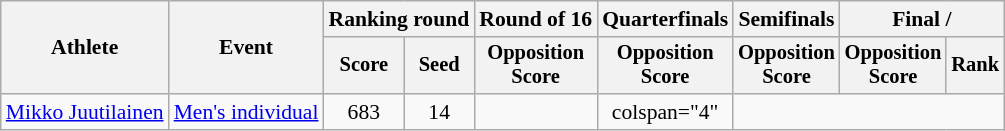<table class="wikitable" style="text-align:center; font-size:90%">
<tr>
<th rowspan="2">Athlete</th>
<th rowspan="2">Event</th>
<th colspan="2">Ranking round</th>
<th>Round of 16</th>
<th>Quarterfinals</th>
<th>Semifinals</th>
<th colspan="2">Final / </th>
</tr>
<tr style="font-size:95%">
<th>Score</th>
<th>Seed</th>
<th>Opposition<br>Score</th>
<th>Opposition<br>Score</th>
<th>Opposition<br>Score</th>
<th>Opposition<br>Score</th>
<th>Rank</th>
</tr>
<tr>
<td align="left"><a href='#'>Mikko Juutilainen</a></td>
<td align="left"><a href='#'>Men's individual</a></td>
<td>683</td>
<td>14</td>
<td><br></td>
<td>colspan="4" </td>
</tr>
</table>
